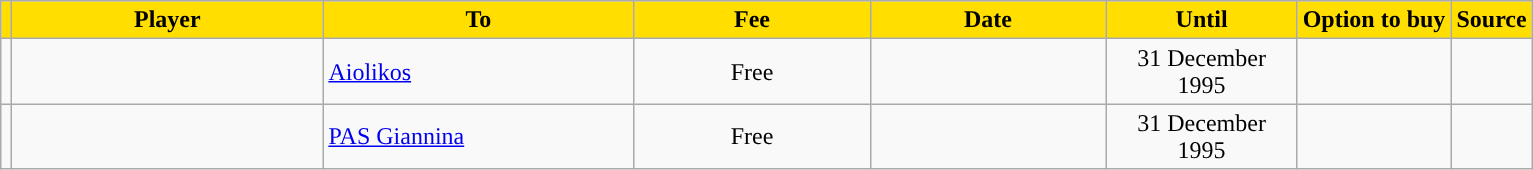<table class="wikitable sortable">
<tr>
<th style="background:#FFDE00"></th>
<th width=200 style="background:#FFDE00">Player</th>
<th width=200 style="background:#FFDE00">To</th>
<th width=150 style="background:#FFDE00">Fee</th>
<th width=150 style="background:#FFDE00">Date</th>
<th width=120 style="background:#FFDE00">Until</th>
<th style="background:#FFDE00">Option to buy</th>
<th style="background:#FFDE00">Source</th>
</tr>
<tr>
<td align=center></td>
<td></td>
<td> <a href='#'>Aiolikos</a></td>
<td align=center>Free</td>
<td align=center></td>
<td align=center>31 December 1995</td>
<td align=center></td>
<td align=center></td>
</tr>
<tr>
<td align=center></td>
<td></td>
<td> <a href='#'>PAS Giannina</a></td>
<td align=center>Free</td>
<td align=center></td>
<td align=center>31 December 1995</td>
<td align=center></td>
<td align=center></td>
</tr>
</table>
